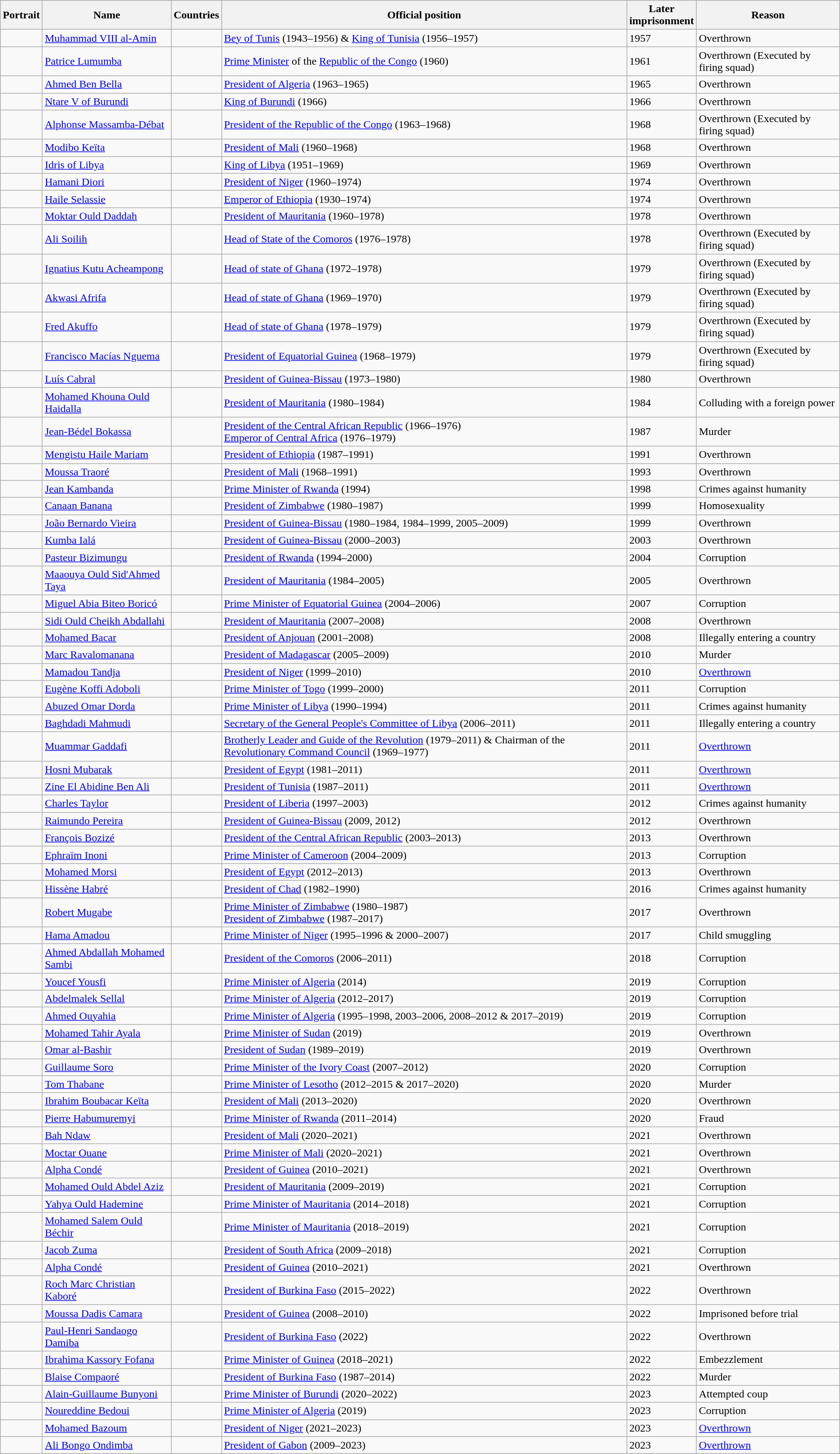<table class="wikitable sortable">
<tr>
<th class=unsortable>Portrait</th>
<th>Name</th>
<th>Countries</th>
<th>Official position</th>
<th>Later<br>imprisonment</th>
<th>Reason</th>
</tr>
<tr>
<td></td>
<td><a href='#'>Muhammad VIII al-Amin</a></td>
<td></td>
<td><a href='#'>Bey of Tunis</a> (1943–1956) & <a href='#'>King of Tunisia</a> (1956–1957)</td>
<td>1957</td>
<td>Overthrown</td>
</tr>
<tr>
<td></td>
<td><a href='#'>Patrice Lumumba</a></td>
<td></td>
<td><a href='#'>Prime Minister</a> of the <a href='#'>Republic of the Congo</a> (1960)</td>
<td>1961</td>
<td>Overthrown (Executed by firing squad)</td>
</tr>
<tr>
<td></td>
<td><a href='#'>Ahmed Ben Bella</a></td>
<td></td>
<td><a href='#'>President of Algeria</a> (1963–1965)</td>
<td>1965</td>
<td>Overthrown</td>
</tr>
<tr>
<td></td>
<td><a href='#'>Ntare V of Burundi</a></td>
<td></td>
<td><a href='#'>King of Burundi</a> (1966)</td>
<td>1966</td>
<td>Overthrown</td>
</tr>
<tr>
<td></td>
<td><a href='#'>Alphonse Massamba-Débat</a></td>
<td></td>
<td><a href='#'>President of the Republic of the Congo</a> (1963–1968)</td>
<td>1968</td>
<td>Overthrown (Executed by firing squad)</td>
</tr>
<tr>
<td></td>
<td><a href='#'>Modibo Keïta</a></td>
<td></td>
<td><a href='#'>President of Mali</a> (1960–1968)</td>
<td>1968</td>
<td>Overthrown</td>
</tr>
<tr>
<td></td>
<td><a href='#'>Idris of Libya</a></td>
<td></td>
<td><a href='#'>King of Libya</a> (1951–1969)</td>
<td>1969</td>
<td>Overthrown</td>
</tr>
<tr>
<td></td>
<td><a href='#'>Hamani Diori</a></td>
<td></td>
<td><a href='#'>President of Niger</a> (1960–1974)</td>
<td>1974</td>
<td>Overthrown</td>
</tr>
<tr>
<td></td>
<td><a href='#'>Haile Selassie</a></td>
<td></td>
<td><a href='#'>Emperor of Ethiopia</a> (1930–1974)</td>
<td>1974</td>
<td>Overthrown</td>
</tr>
<tr>
<td></td>
<td><a href='#'>Moktar Ould Daddah</a></td>
<td></td>
<td><a href='#'>President of Mauritania</a> (1960–1978)</td>
<td>1978</td>
<td>Overthrown</td>
</tr>
<tr>
<td></td>
<td><a href='#'>Ali Soilih</a></td>
<td></td>
<td><a href='#'>Head of State of the Comoros</a> (1976–1978)</td>
<td>1978</td>
<td>Overthrown (Executed by firing squad)</td>
</tr>
<tr>
<td></td>
<td><a href='#'>Ignatius Kutu Acheampong</a></td>
<td></td>
<td><a href='#'>Head of state of Ghana</a> (1972–1978)</td>
<td>1979</td>
<td>Overthrown (Executed by firing squad) </td>
</tr>
<tr>
<td></td>
<td><a href='#'>Akwasi Afrifa</a></td>
<td></td>
<td><a href='#'>Head of state of Ghana</a> (1969–1970)</td>
<td>1979</td>
<td>Overthrown (Executed by firing squad) </td>
</tr>
<tr>
<td></td>
<td><a href='#'>Fred Akuffo</a></td>
<td></td>
<td><a href='#'>Head of state of Ghana</a> (1978–1979)</td>
<td>1979</td>
<td>Overthrown (Executed by firing squad) </td>
</tr>
<tr>
<td></td>
<td><a href='#'>Francisco Macías Nguema</a></td>
<td></td>
<td><a href='#'>President of Equatorial Guinea</a> (1968–1979)</td>
<td>1979</td>
<td>Overthrown (Executed by firing squad)</td>
</tr>
<tr>
<td></td>
<td><a href='#'>Luís Cabral</a></td>
<td></td>
<td><a href='#'>President of Guinea-Bissau</a> (1973–1980)</td>
<td>1980</td>
<td>Overthrown</td>
</tr>
<tr>
<td></td>
<td><a href='#'>Mohamed Khouna Ould Haidalla</a></td>
<td></td>
<td><a href='#'>President of Mauritania</a> (1980–1984)</td>
<td>1984</td>
<td>Colluding with a foreign power</td>
</tr>
<tr>
<td></td>
<td><a href='#'>Jean-Bédel Bokassa</a></td>
<td></td>
<td><a href='#'>President of the Central African Republic</a> (1966–1976)<br><a href='#'>Emperor of Central Africa</a> (1976–1979)</td>
<td>1987</td>
<td>Murder</td>
</tr>
<tr>
<td></td>
<td><a href='#'>Mengistu Haile Mariam</a></td>
<td></td>
<td><a href='#'>President of Ethiopia</a> (1987–1991)</td>
<td>1991</td>
<td>Overthrown</td>
</tr>
<tr>
<td></td>
<td><a href='#'>Moussa Traoré</a></td>
<td></td>
<td><a href='#'>President of Mali</a> (1968–1991)</td>
<td>1993</td>
<td>Overthrown</td>
</tr>
<tr>
<td></td>
<td><a href='#'>Jean Kambanda</a></td>
<td></td>
<td><a href='#'>Prime Minister of Rwanda</a> (1994)</td>
<td>1998</td>
<td>Crimes against humanity</td>
</tr>
<tr>
<td></td>
<td><a href='#'>Canaan Banana</a></td>
<td></td>
<td><a href='#'>President of Zimbabwe</a> (1980–1987)</td>
<td>1999</td>
<td>Homosexuality</td>
</tr>
<tr>
<td></td>
<td><a href='#'>João Bernardo Vieira</a></td>
<td></td>
<td><a href='#'>President of Guinea-Bissau</a> (1980–1984, 1984–1999, 2005–2009)</td>
<td>1999</td>
<td>Overthrown</td>
</tr>
<tr>
<td></td>
<td><a href='#'>Kumba Ialá</a></td>
<td></td>
<td><a href='#'>President of Guinea-Bissau</a> (2000–2003)</td>
<td>2003</td>
<td>Overthrown</td>
</tr>
<tr>
<td></td>
<td><a href='#'>Pasteur Bizimungu</a></td>
<td></td>
<td><a href='#'>President of Rwanda</a> (1994–2000)</td>
<td>2004</td>
<td>Corruption</td>
</tr>
<tr>
<td></td>
<td><a href='#'>Maaouya Ould Sid'Ahmed Taya</a></td>
<td></td>
<td><a href='#'>President of Mauritania</a> (1984–2005)</td>
<td>2005</td>
<td>Overthrown</td>
</tr>
<tr>
<td></td>
<td><a href='#'>Miguel Abia Biteo Boricó</a></td>
<td></td>
<td><a href='#'>Prime Minister of Equatorial Guinea</a> (2004–2006)</td>
<td>2007</td>
<td>Corruption</td>
</tr>
<tr>
<td></td>
<td><a href='#'>Sidi Ould Cheikh Abdallahi</a></td>
<td></td>
<td><a href='#'>President of Mauritania</a> (2007–2008)</td>
<td>2008</td>
<td>Overthrown</td>
</tr>
<tr>
<td></td>
<td><a href='#'>Mohamed Bacar</a></td>
<td></td>
<td><a href='#'>President of Anjouan</a> (2001–2008)</td>
<td>2008</td>
<td>Illegally entering a country</td>
</tr>
<tr>
<td></td>
<td><a href='#'>Marc Ravalomanana</a></td>
<td></td>
<td><a href='#'>President of Madagascar</a> (2005–2009)</td>
<td>2010</td>
<td>Murder</td>
</tr>
<tr>
<td></td>
<td><a href='#'>Mamadou Tandja</a></td>
<td></td>
<td><a href='#'>President of Niger</a> (1999–2010)</td>
<td>2010</td>
<td><a href='#'>Overthrown</a></td>
</tr>
<tr>
<td></td>
<td><a href='#'>Eugène Koffi Adoboli</a></td>
<td></td>
<td><a href='#'>Prime Minister of Togo</a> (1999–2000)</td>
<td>2011</td>
<td>Corruption</td>
</tr>
<tr>
<td></td>
<td><a href='#'>Abuzed Omar Dorda</a></td>
<td></td>
<td><a href='#'>Prime Minister of Libya</a> (1990–1994)</td>
<td>2011</td>
<td>Crimes against humanity</td>
</tr>
<tr>
<td></td>
<td><a href='#'>Baghdadi Mahmudi</a></td>
<td></td>
<td><a href='#'>Secretary of the General People's Committee of Libya</a> (2006–2011)</td>
<td>2011</td>
<td>Illegally entering a country</td>
</tr>
<tr>
<td></td>
<td><a href='#'>Muammar Gaddafi</a></td>
<td></td>
<td><a href='#'>Brotherly Leader and Guide of the Revolution</a> (1979–2011) & Chairman of the <a href='#'>Revolutionary Command Council</a> (1969–1977)</td>
<td>2011</td>
<td><a href='#'>Overthrown</a></td>
</tr>
<tr>
<td></td>
<td><a href='#'>Hosni Mubarak</a></td>
<td></td>
<td><a href='#'>President of Egypt</a> (1981–2011)</td>
<td>2011</td>
<td><a href='#'>Overthrown</a></td>
</tr>
<tr>
<td></td>
<td><a href='#'>Zine El Abidine Ben Ali</a></td>
<td></td>
<td><a href='#'>President of Tunisia</a> (1987–2011)</td>
<td>2011</td>
<td><a href='#'>Overthrown</a></td>
</tr>
<tr>
<td></td>
<td><a href='#'>Charles Taylor</a></td>
<td></td>
<td><a href='#'>President of Liberia</a> (1997–2003)</td>
<td>2012</td>
<td>Crimes against humanity</td>
</tr>
<tr>
<td></td>
<td><a href='#'>Raimundo Pereira</a></td>
<td></td>
<td><a href='#'>President of Guinea-Bissau</a> (2009, 2012)</td>
<td>2012</td>
<td>Overthrown</td>
</tr>
<tr>
<td></td>
<td><a href='#'>François Bozizé</a></td>
<td></td>
<td><a href='#'>President of the Central African Republic</a> (2003–2013)</td>
<td>2013</td>
<td>Overthrown</td>
</tr>
<tr>
<td></td>
<td><a href='#'>Ephraïm Inoni</a></td>
<td></td>
<td><a href='#'>Prime Minister of Cameroon</a> (2004–2009)</td>
<td>2013</td>
<td>Corruption</td>
</tr>
<tr>
<td></td>
<td><a href='#'>Mohamed Morsi</a></td>
<td></td>
<td><a href='#'>President of Egypt</a> (2012–2013)</td>
<td>2013</td>
<td>Overthrown</td>
</tr>
<tr>
<td></td>
<td><a href='#'>Hissène Habré</a></td>
<td></td>
<td><a href='#'>President of Chad</a> (1982–1990)</td>
<td>2016</td>
<td>Crimes against humanity</td>
</tr>
<tr>
<td></td>
<td><a href='#'>Robert Mugabe</a></td>
<td></td>
<td><a href='#'>Prime Minister of Zimbabwe</a> (1980–1987)<br><a href='#'>President of Zimbabwe</a> (1987–2017)</td>
<td>2017</td>
<td>Overthrown</td>
</tr>
<tr>
<td></td>
<td><a href='#'>Hama Amadou</a></td>
<td></td>
<td><a href='#'>Prime Minister of Niger</a> (1995–1996 & 2000–2007)</td>
<td>2017</td>
<td>Child smuggling</td>
</tr>
<tr>
<td></td>
<td><a href='#'>Ahmed Abdallah Mohamed Sambi</a></td>
<td></td>
<td><a href='#'>President of the Comoros</a> (2006–2011)</td>
<td>2018</td>
<td>Corruption</td>
</tr>
<tr>
<td></td>
<td><a href='#'>Youcef Yousfi</a></td>
<td></td>
<td><a href='#'>Prime Minister of Algeria</a> (2014)</td>
<td>2019</td>
<td>Corruption</td>
</tr>
<tr>
<td></td>
<td><a href='#'>Abdelmalek Sellal</a></td>
<td></td>
<td><a href='#'>Prime Minister of Algeria</a> (2012–2017)</td>
<td>2019</td>
<td>Corruption</td>
</tr>
<tr>
<td></td>
<td><a href='#'>Ahmed Ouyahia</a></td>
<td></td>
<td><a href='#'>Prime Minister of Algeria</a> (1995–1998, 2003–2006, 2008–2012 & 2017–2019)</td>
<td>2019</td>
<td>Corruption</td>
</tr>
<tr>
<td></td>
<td><a href='#'>Mohamed Tahir Ayala</a></td>
<td></td>
<td><a href='#'>Prime Minister of Sudan</a> (2019)</td>
<td>2019</td>
<td>Overthrown</td>
</tr>
<tr>
<td></td>
<td><a href='#'>Omar al-Bashir</a></td>
<td></td>
<td><a href='#'>President of Sudan</a> (1989–2019)</td>
<td>2019</td>
<td>Overthrown</td>
</tr>
<tr>
<td></td>
<td><a href='#'>Guillaume Soro</a></td>
<td></td>
<td><a href='#'>Prime Minister of the Ivory Coast</a> (2007–2012)</td>
<td>2020</td>
<td>Corruption</td>
</tr>
<tr>
<td></td>
<td><a href='#'>Tom Thabane</a></td>
<td></td>
<td><a href='#'>Prime Minister of Lesotho</a> (2012–2015 & 2017–2020)</td>
<td>2020</td>
<td>Murder</td>
</tr>
<tr>
<td></td>
<td><a href='#'>Ibrahim Boubacar Keïta</a></td>
<td></td>
<td><a href='#'>President of Mali</a> (2013–2020)</td>
<td>2020</td>
<td>Overthrown</td>
</tr>
<tr>
<td></td>
<td><a href='#'>Pierre Habumuremyi</a></td>
<td></td>
<td><a href='#'>Prime Minister of Rwanda</a> (2011–2014)</td>
<td>2020</td>
<td>Fraud</td>
</tr>
<tr>
<td></td>
<td><a href='#'>Bah Ndaw</a></td>
<td></td>
<td><a href='#'>President of Mali</a> (2020–2021)</td>
<td>2021</td>
<td>Overthrown</td>
</tr>
<tr>
<td></td>
<td><a href='#'>Moctar Ouane</a></td>
<td></td>
<td><a href='#'>Prime Minister of Mali</a> (2020–2021)</td>
<td>2021</td>
<td>Overthrown</td>
</tr>
<tr>
<td></td>
<td><a href='#'>Alpha Condé</a></td>
<td></td>
<td><a href='#'>President of Guinea</a> (2010–2021)</td>
<td>2021</td>
<td>Overthrown</td>
</tr>
<tr>
<td></td>
<td><a href='#'>Mohamed Ould Abdel Aziz</a></td>
<td></td>
<td><a href='#'>President of Mauritania</a> (2009–2019)</td>
<td>2021</td>
<td>Corruption</td>
</tr>
<tr>
<td></td>
<td><a href='#'>Yahya Ould Hademine</a></td>
<td></td>
<td><a href='#'>Prime Minister of Mauritania</a> (2014–2018)</td>
<td>2021</td>
<td>Corruption</td>
</tr>
<tr>
<td></td>
<td><a href='#'>Mohamed Salem Ould Béchir</a></td>
<td></td>
<td><a href='#'>Prime Minister of Mauritania</a> (2018–2019)</td>
<td>2021</td>
<td>Corruption</td>
</tr>
<tr>
<td></td>
<td><a href='#'>Jacob Zuma</a></td>
<td></td>
<td><a href='#'>President of South Africa</a> (2009–2018)</td>
<td>2021</td>
<td>Corruption</td>
</tr>
<tr>
<td></td>
<td><a href='#'>Alpha Condé</a></td>
<td></td>
<td><a href='#'>President of Guinea</a> (2010–2021)</td>
<td>2021</td>
<td>Overthrown</td>
</tr>
<tr>
<td></td>
<td><a href='#'>Roch Marc Christian Kaboré</a></td>
<td></td>
<td><a href='#'>President of Burkina Faso</a> (2015–2022)</td>
<td>2022</td>
<td>Overthrown</td>
</tr>
<tr>
<td></td>
<td><a href='#'>Moussa Dadis Camara</a></td>
<td></td>
<td><a href='#'>President of Guinea</a> (2008–2010)</td>
<td>2022</td>
<td>Imprisoned before trial</td>
</tr>
<tr>
<td></td>
<td><a href='#'>Paul-Henri Sandaogo Damiba</a></td>
<td></td>
<td><a href='#'>President of Burkina Faso</a> (2022)</td>
<td>2022</td>
<td>Overthrown</td>
</tr>
<tr>
<td></td>
<td><a href='#'>Ibrahima Kassory Fofana</a></td>
<td></td>
<td><a href='#'>Prime Minister of Guinea</a> (2018–2021)</td>
<td>2022</td>
<td>Embezzlement</td>
</tr>
<tr>
<td></td>
<td><a href='#'>Blaise Compaoré</a></td>
<td></td>
<td><a href='#'>President of Burkina Faso</a> (1987–2014)</td>
<td>2022</td>
<td>Murder</td>
</tr>
<tr>
<td></td>
<td><a href='#'>Alain-Guillaume Bunyoni</a></td>
<td></td>
<td><a href='#'>Prime Minister of Burundi</a> (2020–2022)</td>
<td>2023</td>
<td>Attempted coup</td>
</tr>
<tr>
<td></td>
<td><a href='#'>Noureddine Bedoui</a></td>
<td></td>
<td><a href='#'>Prime Minister of Algeria</a> (2019)</td>
<td>2023</td>
<td>Corruption</td>
</tr>
<tr>
<td></td>
<td><a href='#'>Mohamed Bazoum</a></td>
<td></td>
<td><a href='#'>President of Niger</a> (2021–2023)</td>
<td>2023</td>
<td><a href='#'>Overthrown</a></td>
</tr>
<tr>
<td></td>
<td><a href='#'>Ali Bongo Ondimba</a></td>
<td></td>
<td><a href='#'>President of Gabon</a> (2009–2023)</td>
<td>2023</td>
<td><a href='#'>Overthrown</a></td>
</tr>
</table>
